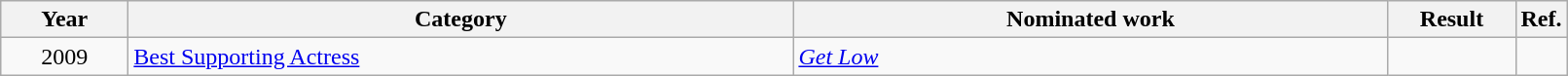<table class=wikitable>
<tr>
<th scope="col" style="width:5em;">Year</th>
<th scope="col" style="width:28em;">Category</th>
<th scope="col" style="width:25em;">Nominated work</th>
<th scope="col" style="width:5em;">Result</th>
<th>Ref.</th>
</tr>
<tr>
<td style="text-align:center;">2009</td>
<td><a href='#'>Best Supporting Actress</a></td>
<td><em><a href='#'>Get Low</a></em></td>
<td></td>
<td></td>
</tr>
</table>
